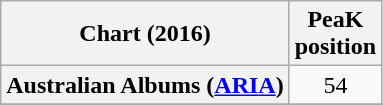<table class="wikitable sortable plainrowheaders">
<tr>
<th scope="col">Chart (2016)</th>
<th scope="col">PeaK<br>position</th>
</tr>
<tr>
<th scope="row">Australian Albums (<a href='#'>ARIA</a>)</th>
<td align="center">54</td>
</tr>
<tr>
</tr>
<tr>
</tr>
</table>
